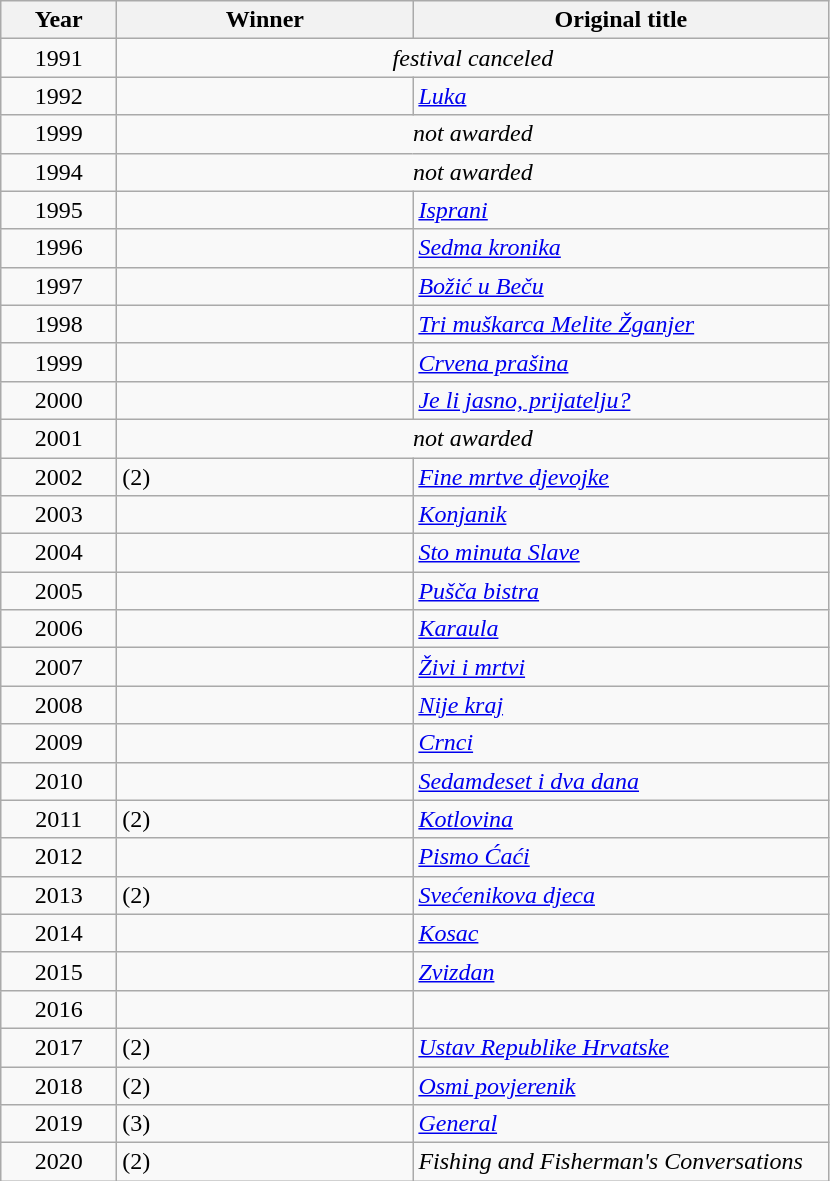<table class="wikitable sortable">
<tr>
<th width="70"><strong>Year</strong></th>
<th width="190"><strong>Winner</strong></th>
<th width="270"><strong>Original title</strong></th>
</tr>
<tr>
<td style="text-align:center;">1991</td>
<td colspan="3" style="text-align:center;"><em>festival canceled</em></td>
</tr>
<tr>
<td style="text-align:center;">1992</td>
<td></td>
<td><em><a href='#'>Luka</a></em></td>
</tr>
<tr>
<td style="text-align:center;">1999</td>
<td colspan="3" style="text-align:center;"><em>not awarded</em></td>
</tr>
<tr>
<td style="text-align:center;">1994</td>
<td colspan="3" style="text-align:center;"><em>not awarded</em></td>
</tr>
<tr>
<td style="text-align:center;">1995</td>
<td></td>
<td><em><a href='#'>Isprani</a></em></td>
</tr>
<tr>
<td style="text-align:center;">1996</td>
<td></td>
<td><em><a href='#'>Sedma kronika</a></em></td>
</tr>
<tr>
<td style="text-align:center;">1997</td>
<td></td>
<td><em><a href='#'>Božić u Beču</a></em></td>
</tr>
<tr>
<td style="text-align:center;">1998</td>
<td></td>
<td><em><a href='#'>Tri muškarca Melite Žganjer</a></em></td>
</tr>
<tr>
<td style="text-align:center;">1999</td>
<td></td>
<td><em><a href='#'>Crvena prašina</a></em></td>
</tr>
<tr>
<td style="text-align:center;">2000</td>
<td></td>
<td><em><a href='#'>Je li jasno, prijatelju?</a></em></td>
</tr>
<tr>
<td style="text-align:center;">2001</td>
<td colspan="3" style="text-align:center;"><em>not awarded</em></td>
</tr>
<tr>
<td style="text-align:center;">2002</td>
<td> (2)</td>
<td><em><a href='#'>Fine mrtve djevojke</a></em></td>
</tr>
<tr>
<td style="text-align:center;">2003</td>
<td></td>
<td><em><a href='#'>Konjanik</a></em></td>
</tr>
<tr>
<td style="text-align:center;">2004</td>
<td></td>
<td><em><a href='#'>Sto minuta Slave</a></em></td>
</tr>
<tr>
<td style="text-align:center;">2005</td>
<td></td>
<td><em><a href='#'>Pušča bistra</a></em></td>
</tr>
<tr>
<td style="text-align:center;">2006</td>
<td></td>
<td><em><a href='#'>Karaula</a></em></td>
</tr>
<tr>
<td style="text-align:center;">2007</td>
<td></td>
<td><em><a href='#'>Živi i mrtvi</a></em></td>
</tr>
<tr>
<td style="text-align:center;">2008</td>
<td></td>
<td><em><a href='#'>Nije kraj</a></em></td>
</tr>
<tr>
<td style="text-align:center;">2009</td>
<td></td>
<td><em><a href='#'>Crnci</a></em></td>
</tr>
<tr>
<td style="text-align:center;">2010</td>
<td></td>
<td><em><a href='#'>Sedamdeset i dva dana</a></em></td>
</tr>
<tr>
<td style="text-align:center;">2011</td>
<td> (2)</td>
<td><em><a href='#'>Kotlovina</a></em></td>
</tr>
<tr>
<td style="text-align:center;">2012</td>
<td></td>
<td><em><a href='#'>Pismo Ćaći</a></em></td>
</tr>
<tr>
<td style="text-align:center;">2013</td>
<td> (2)</td>
<td><em><a href='#'>Svećenikova djeca</a></em></td>
</tr>
<tr>
<td style="text-align:center;">2014</td>
<td></td>
<td><em><a href='#'>Kosac</a></em></td>
</tr>
<tr>
<td style="text-align:center;">2015</td>
<td></td>
<td><em><a href='#'>Zvizdan</a></em></td>
</tr>
<tr>
<td style="text-align:center;">2016</td>
<td></td>
<td><em></em></td>
</tr>
<tr>
<td style="text-align:center;">2017</td>
<td> (2)</td>
<td><em><a href='#'>Ustav Republike Hrvatske</a></em></td>
</tr>
<tr>
<td style="text-align:center;">2018</td>
<td> (2)</td>
<td><em><a href='#'>Osmi povjerenik</a></em></td>
</tr>
<tr>
<td style="text-align:center;">2019</td>
<td> (3)</td>
<td><em><a href='#'>General</a></em></td>
</tr>
<tr>
<td style="text-align:center;">2020</td>
<td> (2)</td>
<td><em>Fishing and Fisherman's Conversations</em></td>
</tr>
</table>
